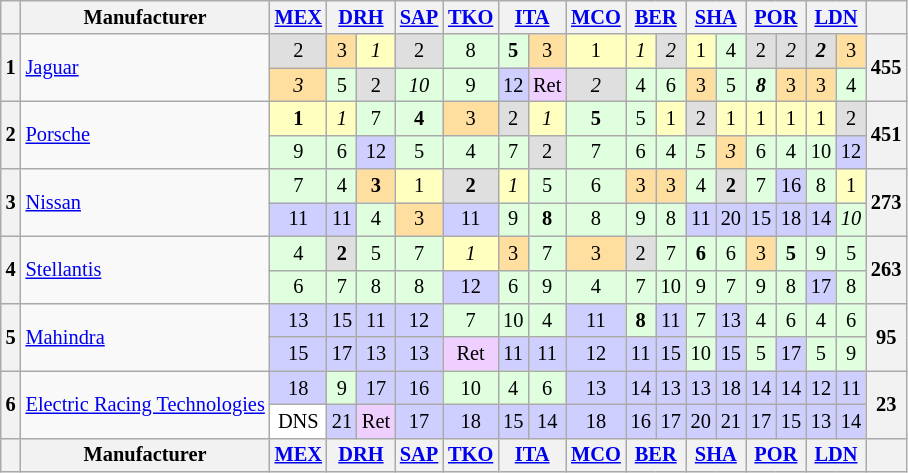<table class="wikitable" style="font-size:85%; text-align:center">
<tr>
<th valign="middle"></th>
<th valign="middle">Manufacturer</th>
<th><a href='#'>MEX</a><br></th>
<th colspan="2" scope="col"><a href='#'>DRH</a><br></th>
<th><a href='#'>SAP</a><br></th>
<th><a href='#'>TKO</a><br></th>
<th colspan="2"><a href='#'>ITA</a><br></th>
<th><a href='#'>MCO</a><br></th>
<th colspan="2"><a href='#'>BER</a><br></th>
<th colspan="2"><a href='#'>SHA</a><br></th>
<th colspan="2"><a href='#'>POR</a><br></th>
<th colspan="2"><a href='#'>LDN</a><br></th>
<th></th>
</tr>
<tr>
<th rowspan='2'>1</th>
<td rowspan='2' align=left> <a href='#'>Jaguar</a></td>
<td style='background:#DFDFDF'>2</td>
<td style='background:#FFDF9F'>3</td>
<td style='background:#FFFFBF'><em>1</em></td>
<td style='background:#DFDFDF'>2</td>
<td style='background:#DFFFDF'>8</td>
<td style='background:#DFFFDF'><strong>5</strong></td>
<td style='background:#FFDF9F'>3</td>
<td style='background:#FFFFBF'>1</td>
<td style='background:#FFFFBF'><em>1</em></td>
<td style='background:#DFDFDF'><em>2</em></td>
<td style='background:#FFFFBF'>1</td>
<td style='background:#DFFFDF'>4</td>
<td style='background:#DFDFDF'>2</td>
<td style='background:#DFDFDF'><em>2</em></td>
<td style='background:#DFDFDF'><strong><em>2</em></strong></td>
<td style='background:#FFDF9F'>3</td>
<th rowspan='2'>455</th>
</tr>
<tr>
<td style='background:#FFDF9F'><em>3</em></td>
<td style='background:#DFFFDF'>5</td>
<td style='background:#DFDFDF'>2</td>
<td style='background:#DFFFDF'><em>10</em></td>
<td style='background:#DFFFDF'>9</td>
<td style='background:#CFCFFF'>12</td>
<td style="background:#EFCFFF">Ret</td>
<td style='background:#DFDFDF'><em>2</em></td>
<td style='background:#DFFFDF'>4</td>
<td style='background:#DFFFDF'>6</td>
<td style='background:#FFDF9F'>3</td>
<td style='background:#DFFFDF'>5</td>
<td style='background:#DFFFDF'><strong><em>8</em></strong></td>
<td style='background:#FFDF9F'>3</td>
<td style='background:#FFDF9F'>3</td>
<td style='background:#DFFFDF'>4</td>
</tr>
<tr>
<th rowspan='2'>2</th>
<td rowspan='2' align=left> <a href='#'>Porsche</a></td>
<td style='background:#FFFFBF'><strong>1</strong></td>
<td style='background:#FFFFBF'><em>1</em></td>
<td style='background:#DFFFDF'>7</td>
<td style='background:#DFFFDF'><strong>4</strong></td>
<td style='background:#FFDF9F'>3</td>
<td style='background:#DFDFDF'>2</td>
<td style='background:#FFFFBF'><em>1</em></td>
<td style='background:#DFFFDF'><strong>5</strong></td>
<td style='background:#DFFFDF'>5</td>
<td style='background:#FFFFBF'>1</td>
<td style='background:#DFDFDF'>2</td>
<td style='background:#FFFFBF'>1</td>
<td style='background:#FFFFBF'>1</td>
<td style='background:#FFFFBF'>1</td>
<td style='background:#FFFFBF'>1</td>
<td style='background:#DFDFDF'>2</td>
<th rowspan='2'>451</th>
</tr>
<tr>
<td style='background:#DFFFDF'>9</td>
<td style='background:#DFFFDF'>6</td>
<td style='background:#CFCFFF'>12</td>
<td style='background:#DFFFDF'>5</td>
<td style='background:#DFFFDF'>4</td>
<td style='background:#DFFFDF'>7</td>
<td style='background:#DFDFDF'>2</td>
<td style='background:#DFFFDF'>7</td>
<td style='background:#DFFFDF'>6</td>
<td style='background:#DFFFDF'>4</td>
<td style='background:#DFFFDF'><em>5</em></td>
<td style='background:#FFDF9F'><em>3</em></td>
<td style='background:#DFFFDF'>6</td>
<td style='background:#DFFFDF'>4</td>
<td style='background:#DFFFDF'>10</td>
<td style='background:#CFCFFF'>12</td>
</tr>
<tr>
<th rowspan='2'>3</th>
<td rowspan='2' align=left> <a href='#'>Nissan</a></td>
<td style='background:#DFFFDF'>7</td>
<td style='background:#DFFFDF'>4</td>
<td style='background:#FFDF9F'><strong>3</strong></td>
<td style='background:#FFFFBF'>1</td>
<td style='background:#DFDFDF'><strong>2</strong></td>
<td style='background:#FFFFBF'><em>1</em></td>
<td style='background:#DFFFDF'>5</td>
<td style='background:#DFFFDF'>6</td>
<td style='background:#FFDF9F'>3</td>
<td style='background:#FFDF9F'>3</td>
<td style='background:#DFFFDF'>4</td>
<td style='background:#DFDFDF'><strong>2</strong></td>
<td style='background:#DFFFDF'>7</td>
<td style='background:#CFCFFF'>16</td>
<td style='background:#DFFFDF'>8</td>
<td style='background:#FFFFBF'>1</td>
<th rowspan='2'>273</th>
</tr>
<tr>
<td style='background:#CFCFFF'>11</td>
<td style='background:#CFCFFF'>11</td>
<td style='background:#DFFFDF'>4</td>
<td style='background:#FFDF9F'>3</td>
<td style='background:#CFCFFF'>11</td>
<td style='background:#DFFFDF'>9</td>
<td style='background:#DFFFDF'><strong>8</strong></td>
<td style='background:#DFFFDF'>8</td>
<td style='background:#DFFFDF'>9</td>
<td style='background:#DFFFDF'>8</td>
<td style='background:#CFCFFF'>11</td>
<td style='background:#CFCFFF'>20</td>
<td style='background:#CFCFFF'>15</td>
<td style='background:#CFCFFF'>18</td>
<td style='background:#CFCFFF'>14</td>
<td style='background:#DFFFDF'><em>10</em></td>
</tr>
<tr>
<th rowspan='2'>4</th>
<td rowspan='2' align=left> <a href='#'>Stellantis</a></td>
<td style='background:#DFFFDF'>4</td>
<td style='background:#DFDFDF'><strong>2</strong></td>
<td style='background:#DFFFDF'>5</td>
<td style='background:#DFFFDF'>7</td>
<td style='background:#FFFFBF'><em>1</em></td>
<td style='background:#FFDF9F'>3</td>
<td style='background:#DFFFDF'>7</td>
<td style='background:#FFDF9F'>3</td>
<td style='background:#DFDFDF'>2</td>
<td style='background:#DFFFDF'>7</td>
<td style='background:#DFFFDF'><strong>6</strong></td>
<td style='background:#DFFFDF'>6</td>
<td style='background:#FFDF9F'>3</td>
<td style='background:#DFFFDF'><strong>5</strong></td>
<td style='background:#DFFFDF'>9</td>
<td style='background:#DFFFDF'>5</td>
<th rowspan='2'>263</th>
</tr>
<tr>
<td style='background:#DFFFDF'>6</td>
<td style='background:#DFFFDF'>7</td>
<td style='background:#DFFFDF'>8</td>
<td style='background:#DFFFDF'>8</td>
<td style='background:#CFCFFF'>12</td>
<td style='background:#DFFFDF'>6</td>
<td style='background:#DFFFDF'>9</td>
<td style='background:#DFFFDF'>4</td>
<td style='background:#DFFFDF'>7</td>
<td style='background:#DFFFDF'>10</td>
<td style='background:#DFFFDF'>9</td>
<td style='background:#DFFFDF'>7</td>
<td style='background:#DFFFDF'>9</td>
<td style='background:#DFFFDF'>8</td>
<td style='background:#CFCFFF'>17</td>
<td style='background:#DFFFDF'>8</td>
</tr>
<tr>
<th rowspan='2'>5</th>
<td rowspan='2' align=left> <a href='#'>Mahindra</a></td>
<td style='background:#CFCFFF'>13</td>
<td style='background:#CFCFFF'>15</td>
<td style='background:#CFCFFF'>11</td>
<td style='background:#CFCFFF'>12</td>
<td style='background:#DFFFDF'>7</td>
<td style='background:#DFFFDF'>10</td>
<td style='background:#DFFFDF'>4</td>
<td style='background:#CFCFFF'>11</td>
<td style='background:#DFFFDF'><strong>8</strong></td>
<td style='background:#CFCFFF'>11</td>
<td style='background:#DFFFDF'>7</td>
<td style='background:#CFCFFF'>13</td>
<td style='background:#DFFFDF'>4</td>
<td style='background:#DFFFDF'>6</td>
<td style='background:#DFFFDF'>4</td>
<td style='background:#DFFFDF'>6</td>
<th rowspan='2'>95</th>
</tr>
<tr>
<td style='background:#CFCFFF'>15</td>
<td style='background:#CFCFFF'>17</td>
<td style='background:#CFCFFF'>13</td>
<td style='background:#CFCFFF'>13</td>
<td style='background:#EFCFFF'>Ret</td>
<td style='background:#CFCFFF'>11</td>
<td style='background:#CFCFFF'>11</td>
<td style='background:#CFCFFF'>12</td>
<td style='background:#CFCFFF'>11</td>
<td style='background:#CFCFFF'>15</td>
<td style='background:#DFFFDF'>10</td>
<td style='background:#CFCFFF'>15</td>
<td style='background:#DFFFDF'>5</td>
<td style='background:#CFCFFF'>17</td>
<td style='background:#DFFFDF'>5</td>
<td style='background:#DFFFDF'>9</td>
</tr>
<tr>
<th rowspan='2'>6</th>
<td rowspan='2' align=left> <a href='#'>Electric Racing Technologies</a></td>
<td style='background:#CFCFFF'>18</td>
<td style='background:#DFFFDF'>9</td>
<td style='background:#CFCFFF'>17</td>
<td style='background:#CFCFFF'>16</td>
<td style='background:#DFFFDF'>10</td>
<td style='background:#DFFFDF'>4</td>
<td style='background:#DFFFDF'>6</td>
<td style='background:#CFCFFF'>13</td>
<td style='background:#CFCFFF'>14</td>
<td style='background:#CFCFFF'>13</td>
<td style='background:#CFCFFF'>13</td>
<td style='background:#CFCFFF'>18</td>
<td style='background:#CFCFFF'>14</td>
<td style='background:#CFCFFF'>14</td>
<td style='background:#CFCFFF'>12</td>
<td style='background:#CFCFFF'>11</td>
<th rowspan='2'>23</th>
</tr>
<tr>
<td style='background:#FFFFFF'>DNS</td>
<td style='background:#CFCFFF'>21</td>
<td style='background:#EFCFFF'>Ret</td>
<td style='background:#CFCFFF'>17</td>
<td style='background:#CFCFFF'>18</td>
<td style='background:#CFCFFF'>15</td>
<td style='background:#CFCFFF'>14</td>
<td style='background:#CFCFFF'>18</td>
<td style='background:#CFCFFF'>16</td>
<td style='background:#CFCFFF'>17</td>
<td style='background:#CFCFFF'>20</td>
<td style='background:#CFCFFF'>21</td>
<td style='background:#CFCFFF'>17</td>
<td style='background:#CFCFFF'>15</td>
<td style='background:#CFCFFF'>13</td>
<td style='background:#CFCFFF'>14</td>
</tr>
<tr>
<th></th>
<th>Manufacturer</th>
<th><a href='#'>MEX</a><br></th>
<th colspan="2" scope="col"><a href='#'>DRH</a><br></th>
<th><a href='#'>SAP</a><br></th>
<th><a href='#'>TKO</a><br></th>
<th colspan="2"><a href='#'>ITA</a><br></th>
<th><a href='#'>MCO</a><br></th>
<th colspan="2"><a href='#'>BER</a><br></th>
<th colspan="2"><a href='#'>SHA</a><br></th>
<th colspan="2"><a href='#'>POR</a><br></th>
<th colspan="2"><a href='#'>LDN</a><br></th>
<th></th>
</tr>
</table>
